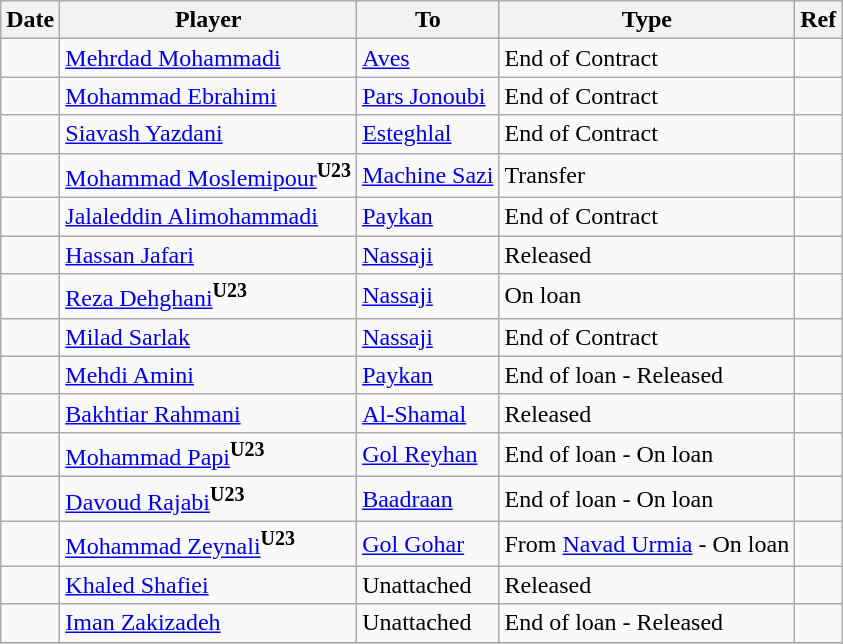<table class="wikitable">
<tr>
<th><strong>Date</strong></th>
<th><strong>Player</strong></th>
<th><strong>To</strong></th>
<th><strong>Type</strong></th>
<th><strong>Ref</strong></th>
</tr>
<tr>
<td></td>
<td> <a href='#'>Mehrdad Mohammadi</a></td>
<td> <a href='#'>Aves</a></td>
<td>End of Contract</td>
<td></td>
</tr>
<tr>
<td></td>
<td> <a href='#'>Mohammad Ebrahimi</a></td>
<td> <a href='#'>Pars Jonoubi</a></td>
<td>End of Contract</td>
<td></td>
</tr>
<tr>
<td></td>
<td> <a href='#'>Siavash Yazdani</a></td>
<td> <a href='#'>Esteghlal</a></td>
<td>End of Contract</td>
<td></td>
</tr>
<tr>
<td></td>
<td> <a href='#'>Mohammad Moslemipour</a><sup><strong>U23</strong></sup></td>
<td> <a href='#'>Machine Sazi</a></td>
<td>Transfer</td>
<td></td>
</tr>
<tr>
<td></td>
<td> <a href='#'>Jalaleddin Alimohammadi</a></td>
<td> <a href='#'>Paykan</a></td>
<td>End of Contract</td>
<td></td>
</tr>
<tr>
<td></td>
<td> <a href='#'>Hassan Jafari</a></td>
<td> <a href='#'>Nassaji</a></td>
<td>Released</td>
<td></td>
</tr>
<tr>
<td></td>
<td> <a href='#'>Reza Dehghani</a><sup><strong>U23</strong></sup></td>
<td> <a href='#'>Nassaji</a></td>
<td>On loan</td>
<td></td>
</tr>
<tr>
<td></td>
<td> <a href='#'>Milad Sarlak</a></td>
<td> <a href='#'>Nassaji</a></td>
<td>End of Contract</td>
<td></td>
</tr>
<tr>
<td></td>
<td> <a href='#'>Mehdi Amini</a></td>
<td> <a href='#'>Paykan</a></td>
<td>End of loan - Released</td>
<td></td>
</tr>
<tr>
<td></td>
<td> <a href='#'>Bakhtiar Rahmani</a></td>
<td> <a href='#'>Al-Shamal</a></td>
<td>Released</td>
<td></td>
</tr>
<tr>
<td></td>
<td> <a href='#'>Mohammad Papi</a><sup><strong>U23</strong></sup></td>
<td> <a href='#'>Gol Reyhan</a></td>
<td>End of loan - On loan</td>
<td></td>
</tr>
<tr>
<td></td>
<td> <a href='#'>Davoud Rajabi</a><sup><strong>U23</strong></sup></td>
<td> <a href='#'>Baadraan</a></td>
<td>End of loan - On loan</td>
<td></td>
</tr>
<tr>
<td></td>
<td> <a href='#'>Mohammad Zeynali</a><sup><strong>U23</strong></sup></td>
<td> <a href='#'>Gol Gohar</a></td>
<td>From <a href='#'>Navad Urmia</a> - On loan</td>
<td></td>
</tr>
<tr>
<td></td>
<td> <a href='#'>Khaled Shafiei</a></td>
<td>Unattached</td>
<td>Released</td>
<td></td>
</tr>
<tr>
<td></td>
<td> <a href='#'>Iman Zakizadeh</a></td>
<td>Unattached</td>
<td>End of loan - Released</td>
<td></td>
</tr>
<tr>
</tr>
</table>
